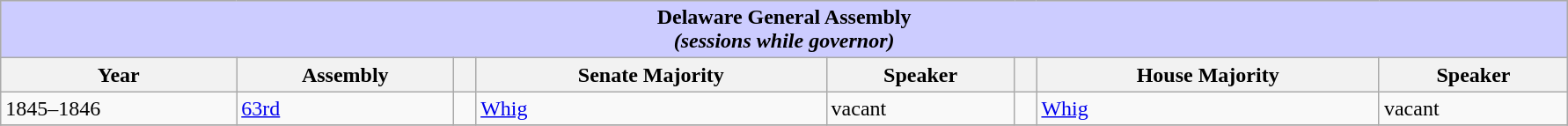<table class=wikitable style="width: 94%" style="text-align: center;" align="center">
<tr bgcolor=#cccccc>
<th colspan=12 style="background: #ccccff;">Delaware General Assembly<br>  <em>(sessions while governor)</em></th>
</tr>
<tr>
<th><strong>Year</strong></th>
<th><strong>Assembly</strong></th>
<th></th>
<th><strong>Senate Majority</strong></th>
<th><strong>Speaker</strong></th>
<th></th>
<th><strong>House Majority</strong></th>
<th><strong>Speaker</strong></th>
</tr>
<tr>
<td>1845–1846</td>
<td><a href='#'>63rd</a></td>
<td></td>
<td><a href='#'>Whig</a></td>
<td>vacant</td>
<td></td>
<td><a href='#'>Whig</a></td>
<td>vacant</td>
</tr>
<tr>
</tr>
</table>
